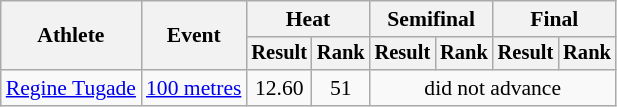<table class="wikitable" style="font-size:90%">
<tr>
<th rowspan="2">Athlete</th>
<th rowspan="2">Event</th>
<th colspan="2">Heat</th>
<th colspan="2">Semifinal</th>
<th colspan="2">Final</th>
</tr>
<tr style="font-size:95%">
<th>Result</th>
<th>Rank</th>
<th>Result</th>
<th>Rank</th>
<th>Result</th>
<th>Rank</th>
</tr>
<tr style=text-align:center>
<td style=text-align:left><a href='#'>Regine Tugade</a></td>
<td style=text-align:left><a href='#'>100 metres</a></td>
<td>12.60</td>
<td>51</td>
<td colspan=4>did not advance</td>
</tr>
</table>
